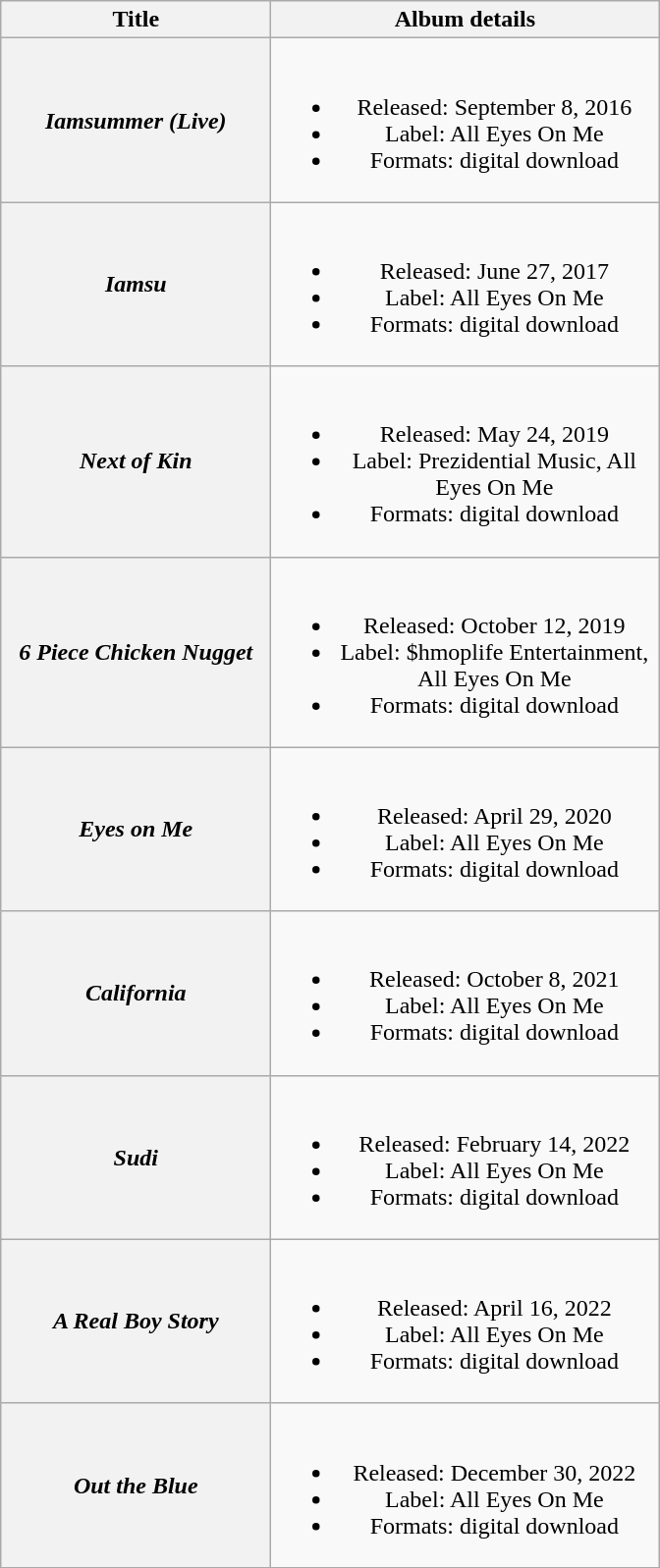<table class="wikitable plainrowheaders" style="text-align:center;">
<tr>
<th scope="col" style="width:11em;">Title</th>
<th scope="col" style="width:16em;">Album details</th>
</tr>
<tr>
<th scope="row"><em>Iamsummer (Live)</em></th>
<td><br><ul><li>Released: September 8, 2016</li><li>Label: All Eyes On Me</li><li>Formats: digital download</li></ul></td>
</tr>
<tr>
<th scope="row"><em>Iamsu</em></th>
<td><br><ul><li>Released: June 27, 2017</li><li>Label: All Eyes On Me</li><li>Formats: digital download</li></ul></td>
</tr>
<tr>
<th scope="row"><em>Next of Kin</em><br></th>
<td><br><ul><li>Released: May 24, 2019</li><li>Label: Prezidential Music, All Eyes On Me</li><li>Formats: digital download</li></ul></td>
</tr>
<tr>
<th scope="row"><em>6 Piece Chicken Nugget</em><br></th>
<td><br><ul><li>Released: October 12, 2019</li><li>Label: $hmoplife Entertainment, All Eyes On Me</li><li>Formats: digital download</li></ul></td>
</tr>
<tr>
<th scope="row"><em>Eyes on Me</em></th>
<td><br><ul><li>Released: April 29, 2020</li><li>Label: All Eyes On Me</li><li>Formats: digital download</li></ul></td>
</tr>
<tr>
<th scope="row"><em>California</em></th>
<td><br><ul><li>Released: October 8, 2021</li><li>Label: All Eyes On Me</li><li>Formats: digital download</li></ul></td>
</tr>
<tr>
<th scope="row"><em>Sudi</em></th>
<td><br><ul><li>Released: February 14, 2022</li><li>Label: All Eyes On Me</li><li>Formats: digital download</li></ul></td>
</tr>
<tr>
<th scope="row"><em>A Real Boy Story</em></th>
<td><br><ul><li>Released: April 16, 2022</li><li>Label: All Eyes On Me</li><li>Formats: digital download</li></ul></td>
</tr>
<tr>
<th scope="row"><em>Out the Blue</em></th>
<td><br><ul><li>Released: December 30, 2022</li><li>Label: All Eyes On Me</li><li>Formats: digital download</li></ul></td>
</tr>
</table>
